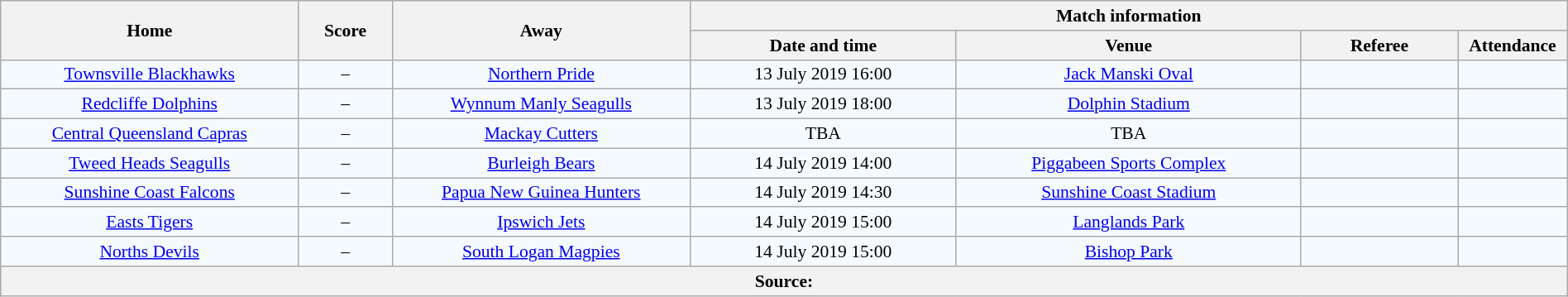<table class="wikitable" width="100%" style="border-collapse:collapse; font-size:90%; text-align:center;">
<tr>
<th rowspan="2" width="19%">Home</th>
<th rowspan="2" width="6%">Score</th>
<th rowspan="2" width="19%">Away</th>
<th colspan="4">Match information</th>
</tr>
<tr bgcolor="#CCCCCC">
<th width="17%">Date and time</th>
<th width="22%">Venue</th>
<th width="10%">Referee</th>
<th width="7%">Attendance</th>
</tr>
<tr bgcolor="#F5FAFF">
<td> <a href='#'>Townsville Blackhawks</a></td>
<td>–</td>
<td> <a href='#'>Northern Pride</a></td>
<td>13 July 2019 16:00</td>
<td><a href='#'>Jack Manski Oval</a></td>
<td></td>
<td></td>
</tr>
<tr bgcolor="#F5FAFF">
<td> <a href='#'>Redcliffe Dolphins</a></td>
<td>–</td>
<td> <a href='#'>Wynnum Manly Seagulls</a></td>
<td>13 July 2019 18:00</td>
<td><a href='#'>Dolphin Stadium</a></td>
<td></td>
<td></td>
</tr>
<tr bgcolor="#F5FAFF">
<td> <a href='#'>Central Queensland Capras</a></td>
<td>–</td>
<td> <a href='#'>Mackay Cutters</a></td>
<td>TBA</td>
<td>TBA</td>
<td></td>
<td></td>
</tr>
<tr bgcolor="#F5FAFF">
<td> <a href='#'>Tweed Heads Seagulls</a></td>
<td>–</td>
<td> <a href='#'>Burleigh Bears</a></td>
<td>14 July 2019 14:00</td>
<td><a href='#'>Piggabeen Sports Complex</a></td>
<td></td>
<td></td>
</tr>
<tr bgcolor="#F5FAFF">
<td> <a href='#'>Sunshine Coast Falcons</a></td>
<td>–</td>
<td> <a href='#'>Papua New Guinea Hunters</a></td>
<td>14 July 2019 14:30</td>
<td><a href='#'>Sunshine Coast Stadium</a></td>
<td></td>
<td></td>
</tr>
<tr bgcolor="#F5FAFF">
<td> <a href='#'>Easts Tigers</a></td>
<td>–</td>
<td> <a href='#'>Ipswich Jets</a></td>
<td>14 July 2019 15:00</td>
<td><a href='#'>Langlands Park</a></td>
<td></td>
<td></td>
</tr>
<tr bgcolor="#F5FAFF">
<td> <a href='#'>Norths Devils</a></td>
<td>–</td>
<td> <a href='#'>South Logan Magpies</a></td>
<td>14 July 2019 15:00</td>
<td><a href='#'>Bishop Park</a></td>
<td></td>
<td></td>
</tr>
<tr bgcolor="#C1D8FF">
<th colspan="7">Source:</th>
</tr>
</table>
